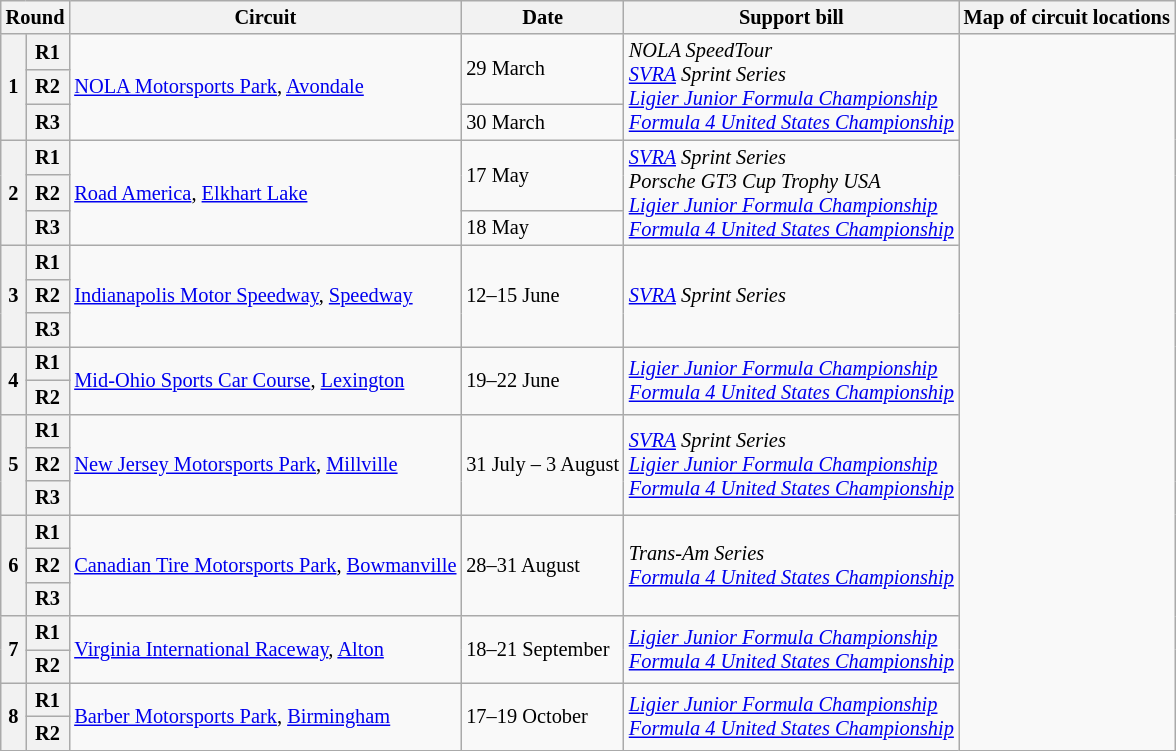<table class="wikitable" style="font-size:85%;">
<tr>
<th colspan="2">Round</th>
<th>Circuit</th>
<th>Date</th>
<th>Support bill</th>
<th>Map of circuit locations</th>
</tr>
<tr>
<th rowspan="3">1</th>
<th>R1</th>
<td rowspan="3"> <a href='#'>NOLA Motorsports Park</a>, <a href='#'>Avondale</a></td>
<td rowspan="2">29 March</td>
<td rowspan="3"><em>NOLA SpeedTour<br><a href='#'>SVRA</a> Sprint Series<br><a href='#'>Ligier Junior Formula Championship</a><br><a href='#'>Formula 4 United States Championship</a></em></td>
<td rowspan="21"></td>
</tr>
<tr>
<th>R2</th>
</tr>
<tr>
<th>R3</th>
<td>30 March</td>
</tr>
<tr>
<th rowspan="3">2</th>
<th>R1</th>
<td rowspan="3"> <a href='#'>Road America</a>, <a href='#'>Elkhart Lake</a></td>
<td rowspan="2">17 May</td>
<td rowspan="3"><em><a href='#'>SVRA</a> Sprint Series<br>Porsche GT3 Cup Trophy USA<br><a href='#'>Ligier Junior Formula Championship</a><br><a href='#'>Formula 4 United States Championship</a></em></td>
</tr>
<tr>
<th>R2</th>
</tr>
<tr>
<th>R3</th>
<td>18 May</td>
</tr>
<tr>
<th rowspan="3">3</th>
<th>R1</th>
<td rowspan="3"> <a href='#'>Indianapolis Motor Speedway</a>, <a href='#'>Speedway</a></td>
<td rowspan="3">12–15 June</td>
<td rowspan="3"><em><a href='#'>SVRA</a> Sprint Series</em></td>
</tr>
<tr>
<th>R2</th>
</tr>
<tr>
<th>R3</th>
</tr>
<tr>
<th rowspan="2">4</th>
<th>R1</th>
<td rowspan="2"> <a href='#'>Mid-Ohio Sports Car Course</a>, <a href='#'>Lexington</a></td>
<td rowspan="2">19–22 June</td>
<td rowspan="2"><em><a href='#'>Ligier Junior Formula Championship</a><br><a href='#'>Formula 4 United States Championship</a></em></td>
</tr>
<tr>
<th>R2</th>
</tr>
<tr>
<th rowspan="3">5</th>
<th>R1</th>
<td rowspan="3"> <a href='#'>New Jersey Motorsports Park</a>, <a href='#'>Millville</a></td>
<td rowspan="3" nowrap>31 July – 3 August</td>
<td rowspan="3"><em><a href='#'>SVRA</a> Sprint Series<br><a href='#'>Ligier Junior Formula Championship</a><br><a href='#'>Formula 4 United States Championship</a></em></td>
</tr>
<tr>
<th>R2</th>
</tr>
<tr>
<th>R3</th>
</tr>
<tr>
<th rowspan="3">6</th>
<th>R1</th>
<td rowspan="3" nowrap> <a href='#'>Canadian Tire Motorsports Park</a>, <a href='#'>Bowmanville</a></td>
<td rowspan="3">28–31 August</td>
<td rowspan="3"><em>Trans-Am Series<br><a href='#'>Formula 4 United States Championship</a></em></td>
</tr>
<tr>
<th>R2</th>
</tr>
<tr>
<th>R3</th>
</tr>
<tr>
<th rowspan="2">7</th>
<th>R1</th>
<td rowspan="2"> <a href='#'>Virginia International Raceway</a>, <a href='#'>Alton</a></td>
<td rowspan="2" nowrap>18–21 September</td>
<td rowspan="2" nowrap><em><a href='#'>Ligier Junior Formula Championship</a><br><a href='#'>Formula 4 United States Championship</a></em></td>
</tr>
<tr>
<th>R2</th>
</tr>
<tr>
<th rowspan="2">8</th>
<th>R1</th>
<td rowspan="2"> <a href='#'>Barber Motorsports Park</a>, <a href='#'>Birmingham</a></td>
<td rowspan="2">17–19 October</td>
<td rowspan="2"><em><a href='#'>Ligier Junior Formula Championship</a><br><a href='#'>Formula 4 United States Championship</a></em></td>
</tr>
<tr>
<th>R2</th>
</tr>
</table>
